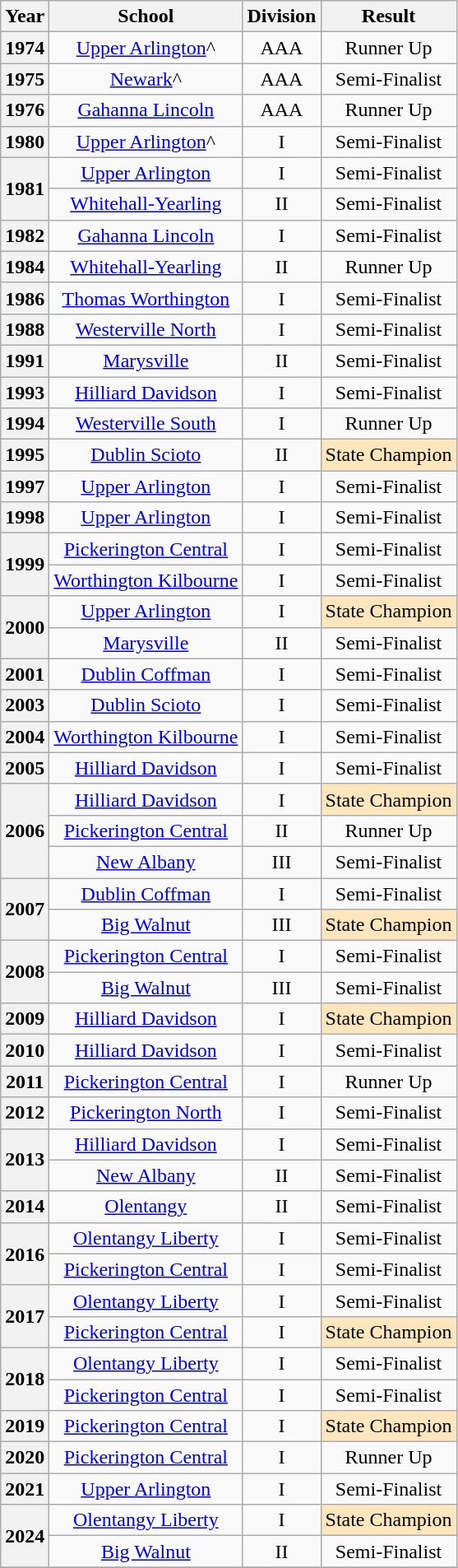<table class="wikitable" style="text-align: center;">
<tr>
<th>Year</th>
<th>School</th>
<th>Division</th>
<th>Result</th>
</tr>
<tr>
<th>1974</th>
<td><a href='#'>Upper Arlington</a>^</td>
<td>AAA</td>
<td>Runner Up</td>
</tr>
<tr>
<th>1975</th>
<td><a href='#'>Newark</a>^</td>
<td>AAA</td>
<td>Semi-Finalist</td>
</tr>
<tr>
<th>1976</th>
<td><a href='#'>Gahanna Lincoln</a></td>
<td>AAA</td>
<td>Runner Up</td>
</tr>
<tr>
<th>1980</th>
<td><a href='#'>Upper Arlington</a>^</td>
<td>I</td>
<td>Semi-Finalist</td>
</tr>
<tr>
<th rowspan="2">1981</th>
<td><a href='#'>Upper Arlington</a></td>
<td>I</td>
<td>Semi-Finalist</td>
</tr>
<tr>
<td><a href='#'>Whitehall-Yearling</a></td>
<td>II</td>
<td>Semi-Finalist</td>
</tr>
<tr>
<th>1982</th>
<td><a href='#'>Gahanna Lincoln</a></td>
<td>I</td>
<td>Semi-Finalist</td>
</tr>
<tr>
<th>1984</th>
<td><a href='#'>Whitehall-Yearling</a></td>
<td>II</td>
<td>Runner Up</td>
</tr>
<tr>
<th>1986</th>
<td><a href='#'>Thomas Worthington</a></td>
<td>I</td>
<td>Semi-Finalist</td>
</tr>
<tr>
<th>1988</th>
<td><a href='#'>Westerville North</a></td>
<td>I</td>
<td>Semi-Finalist</td>
</tr>
<tr>
<th>1991</th>
<td><a href='#'>Marysville</a></td>
<td>II</td>
<td>Semi-Finalist</td>
</tr>
<tr>
<th>1993</th>
<td><a href='#'>Hilliard Davidson</a></td>
<td>I</td>
<td>Semi-Finalist</td>
</tr>
<tr>
<th>1994</th>
<td><a href='#'>Westerville South</a></td>
<td>I</td>
<td>Runner Up</td>
</tr>
<tr>
<th>1995</th>
<td><a href='#'>Dublin Scioto</a></td>
<td>II</td>
<td bgcolor="#ffe6bd">State Champion</td>
</tr>
<tr>
<th>1997</th>
<td><a href='#'>Upper Arlington</a></td>
<td>I</td>
<td>Semi-Finalist</td>
</tr>
<tr>
<th>1998</th>
<td><a href='#'>Upper Arlington</a></td>
<td>I</td>
<td>Semi-Finalist</td>
</tr>
<tr>
<th rowspan="2">1999</th>
<td><a href='#'>Pickerington Central</a></td>
<td>I</td>
<td>Semi-Finalist</td>
</tr>
<tr>
<td><a href='#'>Worthington Kilbourne</a></td>
<td>I</td>
<td>Semi-Finalist</td>
</tr>
<tr>
<th rowspan="2">2000</th>
<td><a href='#'>Upper Arlington</a></td>
<td>I</td>
<td bgcolor="#ffe6bd">State Champion</td>
</tr>
<tr>
<td><a href='#'>Marysville</a></td>
<td>II</td>
<td>Semi-Finalist</td>
</tr>
<tr>
<th>2001</th>
<td><a href='#'>Dublin Coffman</a></td>
<td>I</td>
<td>Semi-Finalist</td>
</tr>
<tr>
<th>2003</th>
<td><a href='#'>Dublin Scioto</a></td>
<td>I</td>
<td>Semi-Finalist</td>
</tr>
<tr>
<th>2004</th>
<td><a href='#'>Worthington Kilbourne</a></td>
<td>I</td>
<td>Semi-Finalist</td>
</tr>
<tr>
<th>2005</th>
<td><a href='#'>Hilliard Davidson</a></td>
<td>I</td>
<td>Semi-Finalist</td>
</tr>
<tr>
<th rowspan="3">2006</th>
<td><a href='#'>Hilliard Davidson</a></td>
<td>I</td>
<td bgcolor="#ffe6bd">State Champion</td>
</tr>
<tr>
<td><a href='#'>Pickerington Central</a></td>
<td>II</td>
<td>Runner Up</td>
</tr>
<tr>
<td><a href='#'>New Albany</a></td>
<td>III</td>
<td>Semi-Finalist</td>
</tr>
<tr>
<th rowspan="2">2007</th>
<td><a href='#'>Dublin Coffman</a></td>
<td>I</td>
<td>Semi-Finalist</td>
</tr>
<tr>
<td><a href='#'>Big Walnut</a></td>
<td>III</td>
<td bgcolor="#ffe6bd">State Champion</td>
</tr>
<tr>
<th rowspan="2">2008</th>
<td><a href='#'>Pickerington Central</a></td>
<td>I</td>
<td>Semi-Finalist</td>
</tr>
<tr>
<td><a href='#'>Big Walnut</a></td>
<td>III</td>
<td>Semi-Finalist</td>
</tr>
<tr>
<th>2009</th>
<td><a href='#'>Hilliard Davidson</a></td>
<td>I</td>
<td bgcolor="#ffe6bd">State Champion</td>
</tr>
<tr>
<th>2010</th>
<td><a href='#'>Hilliard Davidson</a></td>
<td>I</td>
<td>Semi-Finalist</td>
</tr>
<tr>
<th>2011</th>
<td><a href='#'>Pickerington Central</a></td>
<td>I</td>
<td>Runner Up</td>
</tr>
<tr>
<th>2012</th>
<td><a href='#'>Pickerington North</a></td>
<td>I</td>
<td>Semi-Finalist</td>
</tr>
<tr>
<th rowspan="2">2013</th>
<td><a href='#'>Hilliard Davidson</a></td>
<td>I</td>
<td>Semi-Finalist</td>
</tr>
<tr>
<td><a href='#'>New Albany</a></td>
<td>II</td>
<td>Semi-Finalist</td>
</tr>
<tr>
<th>2014</th>
<td><a href='#'>Olentangy</a></td>
<td>II</td>
<td>Semi-Finalist</td>
</tr>
<tr>
<th rowspan="2">2016</th>
<td><a href='#'>Olentangy Liberty</a></td>
<td>I</td>
<td>Semi-Finalist</td>
</tr>
<tr>
<td><a href='#'>Pickerington Central</a></td>
<td>I</td>
<td>Semi-Finalist</td>
</tr>
<tr>
<th rowspan="2">2017</th>
<td><a href='#'>Olentangy Liberty</a></td>
<td>I</td>
<td>Semi-Finalist</td>
</tr>
<tr>
<td><a href='#'>Pickerington Central</a></td>
<td>I</td>
<td bgcolor="#ffe6bd">State Champion</td>
</tr>
<tr>
<th rowspan="2">2018</th>
<td><a href='#'>Olentangy Liberty</a></td>
<td>I</td>
<td>Semi-Finalist</td>
</tr>
<tr>
<td><a href='#'>Pickerington Central</a></td>
<td>I</td>
<td>Semi-Finalist</td>
</tr>
<tr>
<th>2019</th>
<td><a href='#'>Pickerington Central</a></td>
<td>I</td>
<td bgcolor="#ffe6bd">State Champion</td>
</tr>
<tr>
<th>2020</th>
<td><a href='#'>Pickerington Central</a></td>
<td>I</td>
<td>Runner Up</td>
</tr>
<tr>
<th>2021</th>
<td><a href='#'>Upper Arlington</a></td>
<td>I</td>
<td>Semi-Finalist</td>
</tr>
<tr>
<th rowspan="2">2024</th>
<td><a href='#'>Olentangy Liberty</a></td>
<td>I</td>
<td bgcolor="#ffe6bd">State Champion</td>
</tr>
<tr>
<td><a href='#'>Big Walnut</a></td>
<td>II</td>
<td>Semi-Finalist</td>
</tr>
<tr>
</tr>
</table>
